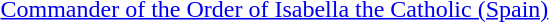<table>
<tr>
<td rowspan=2 style="width:60px; vertical-align:top;"></td>
<td><a href='#'>Commander of the Order of Isabella the Catholic (Spain)</a></td>
</tr>
<tr>
<td></td>
</tr>
</table>
